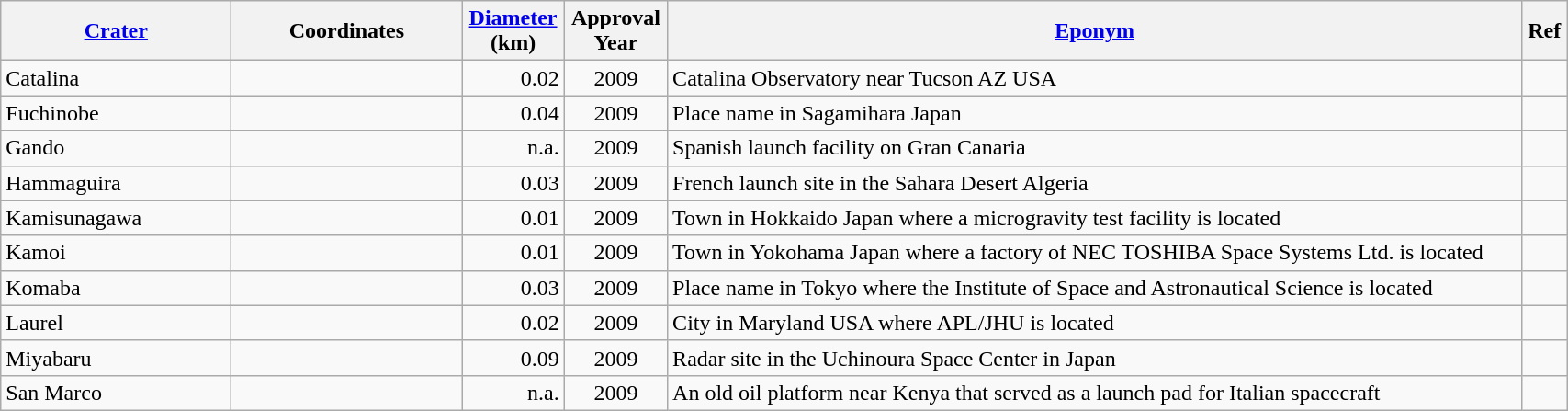<table class="wikitable sortable" style="min-width: 90%">
<tr>
<th style="width:10em"><a href='#'>Crater</a></th>
<th style="width:10em">Coordinates</th>
<th><a href='#'>Diameter</a><br>(km)</th>
<th>Approval<br>Year</th>
<th class="unsortable"><a href='#'>Eponym</a></th>
<th class="unsortable">Ref</th>
</tr>
<tr id="Catalina">
<td>Catalina</td>
<td></td>
<td align=right>0.02</td>
<td align=center>2009</td>
<td>Catalina Observatory near Tucson AZ USA</td>
<td></td>
</tr>
<tr id="Fuchinobe">
<td>Fuchinobe</td>
<td></td>
<td align=right>0.04</td>
<td align=center>2009</td>
<td>Place name in Sagamihara Japan</td>
<td></td>
</tr>
<tr id="Gando">
<td>Gando</td>
<td></td>
<td align=right>n.a.</td>
<td align=center>2009</td>
<td>Spanish launch facility on Gran Canaria</td>
<td></td>
</tr>
<tr id="Hammaguira">
<td>Hammaguira</td>
<td></td>
<td align=right>0.03</td>
<td align=center>2009</td>
<td>French launch site in the Sahara Desert Algeria</td>
<td></td>
</tr>
<tr id="Kamisunagawa">
<td>Kamisunagawa</td>
<td></td>
<td align=right>0.01</td>
<td align=center>2009</td>
<td>Town in Hokkaido Japan where a microgravity test facility is located</td>
<td></td>
</tr>
<tr id="Kamoi">
<td>Kamoi</td>
<td></td>
<td align=right>0.01</td>
<td align=center>2009</td>
<td>Town in Yokohama Japan where a factory of NEC TOSHIBA Space Systems Ltd. is located</td>
<td></td>
</tr>
<tr id="Komaba">
<td>Komaba</td>
<td></td>
<td align=right>0.03</td>
<td align=center>2009</td>
<td>Place name in Tokyo where the Institute of Space and Astronautical Science is located</td>
<td></td>
</tr>
<tr id="Laurel">
<td>Laurel</td>
<td></td>
<td align=right>0.02</td>
<td align=center>2009</td>
<td>City in Maryland USA where APL/JHU is located</td>
<td></td>
</tr>
<tr id="Miyabaru">
<td>Miyabaru</td>
<td></td>
<td align=right>0.09</td>
<td align=center>2009</td>
<td>Radar site in the Uchinoura Space Center in Japan</td>
<td></td>
</tr>
<tr id="San Marco">
<td>San Marco</td>
<td></td>
<td align=right>n.a.</td>
<td align=center>2009</td>
<td>An old oil platform near Kenya that served as a launch pad for Italian spacecraft</td>
<td></td>
</tr>
</table>
